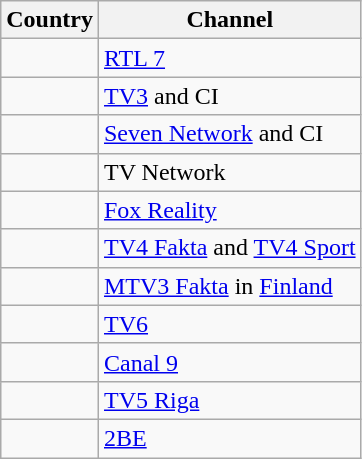<table class="wikitable sortable">
<tr>
<th>Country</th>
<th>Channel</th>
</tr>
<tr>
<td></td>
<td><a href='#'>RTL 7</a></td>
</tr>
<tr>
<td></td>
<td><a href='#'>TV3</a> and CI</td>
</tr>
<tr>
<td></td>
<td><a href='#'>Seven Network</a> and CI</td>
</tr>
<tr>
<td></td>
<td>TV Network</td>
</tr>
<tr>
<td></td>
<td><a href='#'>Fox Reality</a></td>
</tr>
<tr>
<td></td>
<td><a href='#'>TV4 Fakta</a> and <a href='#'>TV4 Sport</a></td>
</tr>
<tr>
<td></td>
<td><a href='#'>MTV3 Fakta</a> in <a href='#'>Finland</a></td>
</tr>
<tr>
<td></td>
<td><a href='#'>TV6</a></td>
</tr>
<tr>
<td></td>
<td><a href='#'>Canal 9</a></td>
</tr>
<tr>
<td></td>
<td><a href='#'>TV5 Riga</a></td>
</tr>
<tr>
<td></td>
<td><a href='#'>2BE</a></td>
</tr>
</table>
